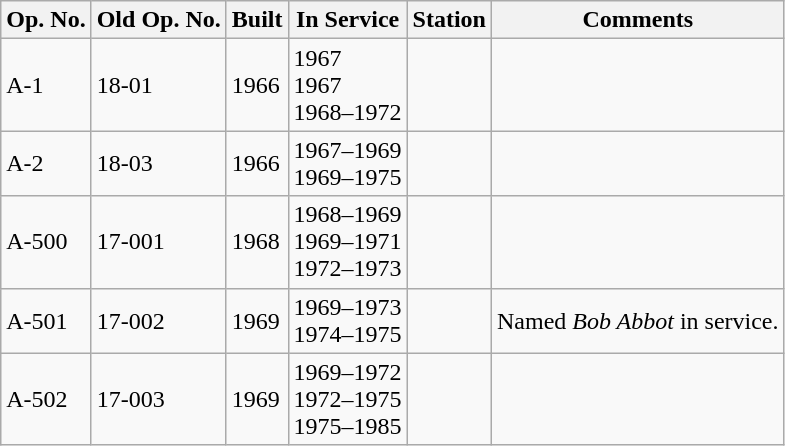<table class="wikitable">
<tr>
<th>Op. No.</th>
<th>Old Op. No.</th>
<th>Built</th>
<th>In Service</th>
<th>Station</th>
<th>Comments</th>
</tr>
<tr>
<td>A-1</td>
<td>18-01</td>
<td>1966</td>
<td>1967<br>1967<br>1968–1972</td>
<td><br><br></td>
<td></td>
</tr>
<tr>
<td>A-2</td>
<td>18-03</td>
<td>1966</td>
<td>1967–1969<br>1969–1975</td>
<td><br></td>
<td></td>
</tr>
<tr>
<td>A-500</td>
<td>17-001</td>
<td>1968</td>
<td>1968–1969<br>1969–1971<br>1972–1973</td>
<td><br><br></td>
<td></td>
</tr>
<tr>
<td>A-501</td>
<td>17-002</td>
<td>1969</td>
<td>1969–1973<br>1974–1975</td>
<td><br></td>
<td>Named <em>Bob Abbot</em> in service.</td>
</tr>
<tr>
<td>A-502</td>
<td>17-003</td>
<td>1969</td>
<td>1969–1972<br>1972–1975<br>1975–1985</td>
<td><br><br></td>
<td></td>
</tr>
</table>
